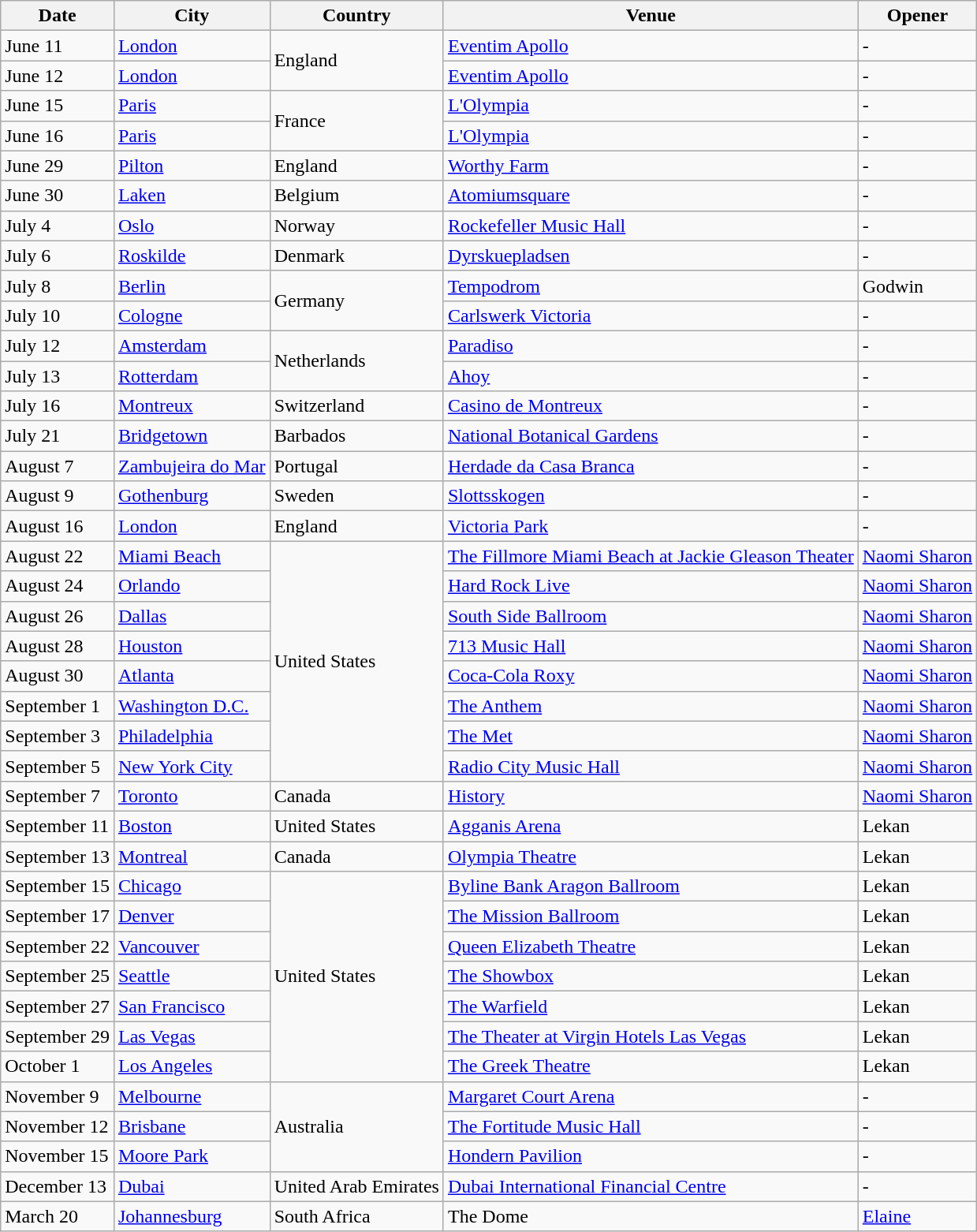<table class="wikitable">
<tr>
<th>Date</th>
<th>City</th>
<th>Country</th>
<th>Venue</th>
<th>Opener</th>
</tr>
<tr>
<td>June 11</td>
<td><a href='#'>London</a></td>
<td rowspan="2">England</td>
<td><a href='#'>Eventim Apollo</a></td>
<td>-</td>
</tr>
<tr>
<td>June 12</td>
<td><a href='#'>London</a></td>
<td><a href='#'>Eventim Apollo</a></td>
<td>-</td>
</tr>
<tr>
<td>June 15</td>
<td><a href='#'>Paris</a></td>
<td rowspan="2">France</td>
<td><a href='#'>L'Olympia</a></td>
<td>-</td>
</tr>
<tr>
<td>June 16</td>
<td><a href='#'>Paris</a></td>
<td><a href='#'>L'Olympia</a></td>
<td>-</td>
</tr>
<tr>
<td>June 29</td>
<td><a href='#'>Pilton</a></td>
<td>England</td>
<td><a href='#'>Worthy Farm</a></td>
<td>-</td>
</tr>
<tr>
<td>June 30</td>
<td><a href='#'>Laken</a></td>
<td>Belgium</td>
<td><a href='#'>Atomiumsquare</a></td>
<td>-</td>
</tr>
<tr>
<td>July 4</td>
<td><a href='#'>Oslo</a></td>
<td>Norway</td>
<td><a href='#'>Rockefeller Music Hall</a></td>
<td>-</td>
</tr>
<tr>
<td>July 6</td>
<td><a href='#'>Roskilde</a></td>
<td>Denmark</td>
<td><a href='#'>Dyrskuepladsen</a></td>
<td>-</td>
</tr>
<tr>
<td>July 8</td>
<td><a href='#'>Berlin</a></td>
<td rowspan="2">Germany</td>
<td><a href='#'>Tempodrom</a></td>
<td>Godwin</td>
</tr>
<tr>
<td>July 10</td>
<td><a href='#'>Cologne</a></td>
<td><a href='#'>Carlswerk Victoria</a></td>
<td>-</td>
</tr>
<tr>
<td>July 12</td>
<td><a href='#'>Amsterdam</a></td>
<td rowspan="2">Netherlands</td>
<td><a href='#'>Paradiso</a></td>
<td>-</td>
</tr>
<tr>
<td>July 13</td>
<td><a href='#'>Rotterdam</a></td>
<td><a href='#'>Ahoy</a></td>
<td>-</td>
</tr>
<tr>
<td>July 16</td>
<td><a href='#'>Montreux</a></td>
<td>Switzerland</td>
<td><a href='#'>Casino de Montreux</a></td>
<td>-</td>
</tr>
<tr>
<td>July 21</td>
<td><a href='#'>Bridgetown</a></td>
<td>Barbados</td>
<td><a href='#'>National Botanical Gardens</a></td>
<td>-</td>
</tr>
<tr>
<td>August 7</td>
<td><a href='#'>Zambujeira do Mar</a></td>
<td>Portugal</td>
<td><a href='#'>Herdade da Casa Branca</a></td>
<td>-</td>
</tr>
<tr>
<td>August 9</td>
<td><a href='#'>Gothenburg</a></td>
<td>Sweden</td>
<td><a href='#'>Slottsskogen</a></td>
<td>-</td>
</tr>
<tr>
<td>August 16</td>
<td><a href='#'>London</a></td>
<td>England</td>
<td><a href='#'>Victoria Park</a></td>
<td>-</td>
</tr>
<tr>
<td>August 22</td>
<td><a href='#'>Miami Beach</a></td>
<td rowspan="8">United States</td>
<td><a href='#'>The Fillmore Miami Beach at Jackie Gleason Theater</a></td>
<td><a href='#'>Naomi Sharon</a></td>
</tr>
<tr>
<td>August 24</td>
<td><a href='#'>Orlando</a></td>
<td><a href='#'>Hard Rock Live</a></td>
<td><a href='#'>Naomi Sharon</a></td>
</tr>
<tr>
<td>August 26</td>
<td><a href='#'>Dallas</a></td>
<td><a href='#'>South Side Ballroom</a></td>
<td><a href='#'>Naomi Sharon</a></td>
</tr>
<tr>
<td>August 28</td>
<td><a href='#'>Houston</a></td>
<td><a href='#'>713 Music Hall</a></td>
<td><a href='#'>Naomi Sharon</a></td>
</tr>
<tr>
<td>August 30</td>
<td><a href='#'>Atlanta</a></td>
<td><a href='#'>Coca-Cola Roxy</a></td>
<td><a href='#'>Naomi Sharon</a></td>
</tr>
<tr>
<td>September 1</td>
<td><a href='#'>Washington D.C.</a></td>
<td><a href='#'>The Anthem</a></td>
<td><a href='#'>Naomi Sharon</a></td>
</tr>
<tr>
<td>September 3</td>
<td><a href='#'>Philadelphia</a></td>
<td><a href='#'>The Met</a></td>
<td><a href='#'>Naomi Sharon</a></td>
</tr>
<tr>
<td>September 5</td>
<td><a href='#'>New York City</a></td>
<td><a href='#'>Radio City Music Hall</a></td>
<td><a href='#'>Naomi Sharon</a></td>
</tr>
<tr>
<td>September 7</td>
<td><a href='#'>Toronto</a></td>
<td>Canada</td>
<td><a href='#'>History</a></td>
<td><a href='#'>Naomi Sharon</a></td>
</tr>
<tr>
<td>September 11</td>
<td><a href='#'>Boston</a></td>
<td>United States</td>
<td><a href='#'>Agganis Arena</a></td>
<td>Lekan</td>
</tr>
<tr>
<td>September 13</td>
<td><a href='#'>Montreal</a></td>
<td>Canada</td>
<td><a href='#'>Olympia Theatre</a></td>
<td>Lekan</td>
</tr>
<tr>
<td>September 15</td>
<td><a href='#'>Chicago</a></td>
<td rowspan="7">United States</td>
<td><a href='#'>Byline Bank Aragon Ballroom</a></td>
<td>Lekan</td>
</tr>
<tr>
<td>September 17</td>
<td><a href='#'>Denver</a></td>
<td><a href='#'>The Mission Ballroom</a></td>
<td>Lekan</td>
</tr>
<tr>
<td>September 22</td>
<td><a href='#'>Vancouver</a></td>
<td><a href='#'>Queen Elizabeth Theatre</a></td>
<td>Lekan</td>
</tr>
<tr>
<td>September 25</td>
<td><a href='#'>Seattle</a></td>
<td><a href='#'>The Showbox</a></td>
<td>Lekan</td>
</tr>
<tr>
<td>September 27</td>
<td><a href='#'>San Francisco</a></td>
<td><a href='#'>The Warfield</a></td>
<td>Lekan</td>
</tr>
<tr>
<td>September 29</td>
<td><a href='#'>Las Vegas</a></td>
<td><a href='#'>The Theater at Virgin Hotels Las Vegas</a></td>
<td>Lekan</td>
</tr>
<tr>
<td>October 1</td>
<td><a href='#'>Los Angeles</a></td>
<td><a href='#'>The Greek Theatre</a></td>
<td>Lekan</td>
</tr>
<tr>
<td>November 9</td>
<td><a href='#'>Melbourne</a></td>
<td rowspan="3">Australia</td>
<td><a href='#'>Margaret Court Arena</a></td>
<td>-</td>
</tr>
<tr>
<td>November 12</td>
<td><a href='#'>Brisbane</a></td>
<td><a href='#'>The Fortitude Music Hall</a></td>
<td>-</td>
</tr>
<tr>
<td>November 15</td>
<td><a href='#'>Moore Park</a></td>
<td><a href='#'>Hondern Pavilion</a></td>
<td>-</td>
</tr>
<tr>
<td>December 13</td>
<td><a href='#'>Dubai</a></td>
<td>United Arab Emirates</td>
<td><a href='#'>Dubai International Financial Centre</a></td>
<td>-</td>
</tr>
<tr>
<td>March 20</td>
<td><a href='#'>Johannesburg</a></td>
<td>South Africa</td>
<td>The Dome</td>
<td><a href='#'>Elaine</a></td>
</tr>
</table>
